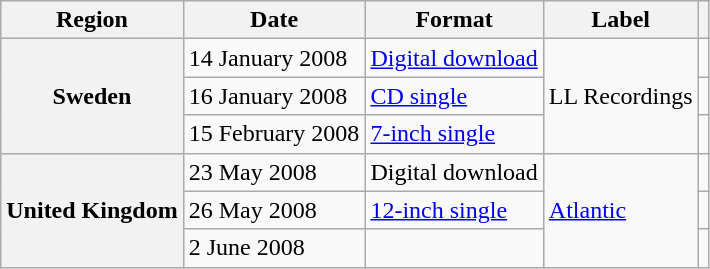<table class="wikitable plainrowheaders">
<tr>
<th scope="col">Region</th>
<th scope="col">Date</th>
<th scope="col">Format</th>
<th scope="col">Label</th>
<th scope="col"></th>
</tr>
<tr>
<th scope="row" rowspan="3">Sweden</th>
<td>14 January 2008</td>
<td><a href='#'>Digital download</a></td>
<td rowspan="3">LL Recordings</td>
<td align="center"></td>
</tr>
<tr>
<td>16 January 2008</td>
<td><a href='#'>CD single</a></td>
<td align="center"></td>
</tr>
<tr>
<td>15 February 2008</td>
<td><a href='#'>7-inch single</a></td>
<td align="center"></td>
</tr>
<tr>
<th scope="row" rowspan="3">United Kingdom</th>
<td>23 May 2008</td>
<td>Digital download</td>
<td rowspan="3"><a href='#'>Atlantic</a></td>
<td align="center"></td>
</tr>
<tr>
<td>26 May 2008</td>
<td><a href='#'>12-inch single</a></td>
<td align="center"></td>
</tr>
<tr>
<td>2 June 2008</td>
<td></td>
<td align="center"></td>
</tr>
</table>
